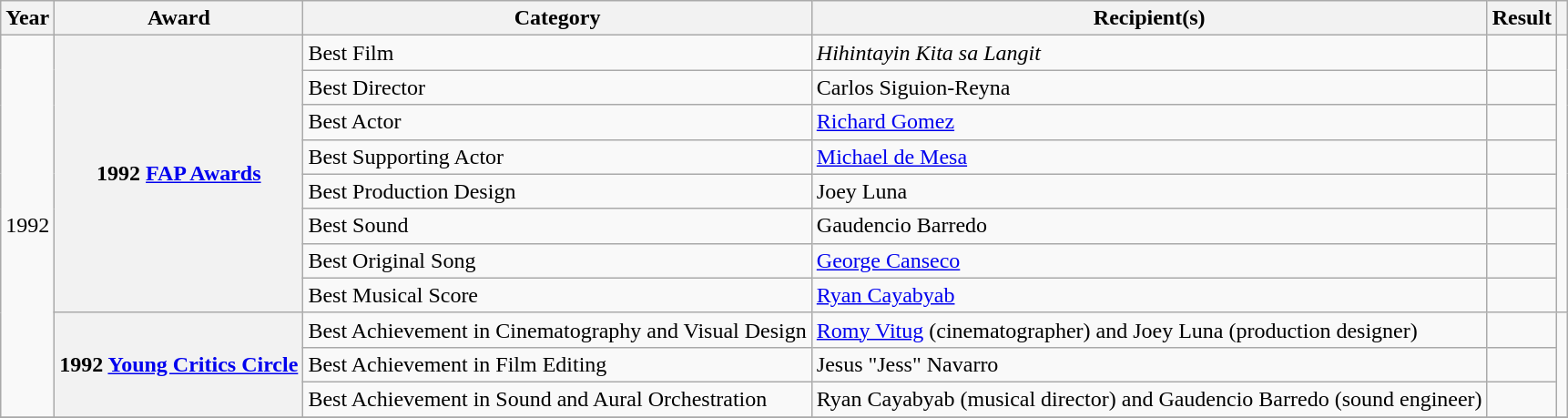<table class="wikitable sortable plainrowheaders">
<tr>
<th scope="col" data-sort-type="date">Year</th>
<th scope="col">Award</th>
<th scope="col">Category</th>
<th scope="col">Recipient(s)</th>
<th scope="col">Result</th>
<th scope="col" class="unsortable"></th>
</tr>
<tr>
<td rowspan="11">1992</td>
<th rowspan="8" scope="row">1992 <a href='#'>FAP Awards</a></th>
<td>Best Film</td>
<td><em>Hihintayin Kita sa Langit</em></td>
<td></td>
<td rowspan="8"></td>
</tr>
<tr>
<td>Best Director</td>
<td>Carlos Siguion-Reyna</td>
<td></td>
</tr>
<tr>
<td>Best Actor</td>
<td><a href='#'>Richard Gomez</a></td>
<td></td>
</tr>
<tr>
<td>Best Supporting Actor</td>
<td><a href='#'>Michael de Mesa</a></td>
<td></td>
</tr>
<tr>
<td>Best Production Design</td>
<td>Joey Luna</td>
<td></td>
</tr>
<tr>
<td>Best Sound</td>
<td>Gaudencio Barredo</td>
<td></td>
</tr>
<tr>
<td>Best Original Song</td>
<td><a href='#'>George Canseco</a></td>
<td></td>
</tr>
<tr>
<td>Best Musical Score</td>
<td><a href='#'>Ryan Cayabyab</a></td>
<td></td>
</tr>
<tr>
<th rowspan="3" scope="row">1992 <a href='#'>Young Critics Circle</a></th>
<td>Best Achievement in Cinematography and Visual Design</td>
<td><a href='#'>Romy Vitug</a> (cinematographer) and Joey Luna (production designer)</td>
<td></td>
<td rowspan="3"></td>
</tr>
<tr>
<td>Best Achievement in Film Editing</td>
<td>Jesus "Jess" Navarro</td>
<td></td>
</tr>
<tr>
<td>Best Achievement in Sound and Aural Orchestration</td>
<td>Ryan Cayabyab (musical director) and Gaudencio Barredo (sound engineer)</td>
<td></td>
</tr>
<tr>
</tr>
</table>
